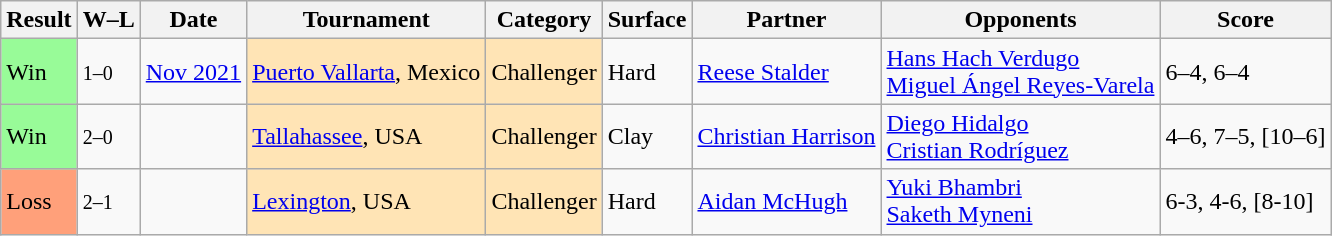<table class=wikitable>
<tr>
<th>Result</th>
<th>W–L</th>
<th>Date</th>
<th>Tournament</th>
<th>Category</th>
<th>Surface</th>
<th>Partner</th>
<th>Opponents</th>
<th>Score</th>
</tr>
<tr>
<td bgcolor=98FB98>Win</td>
<td><small>1–0</small></td>
<td><a href='#'>Nov 2021</a></td>
<td bgcolor=moccasin><a href='#'>Puerto Vallarta</a>, Mexico</td>
<td bgcolor=moccasin>Challenger</td>
<td>Hard</td>
<td> <a href='#'>Reese Stalder</a></td>
<td> <a href='#'>Hans Hach Verdugo</a><br> <a href='#'>Miguel Ángel Reyes-Varela</a></td>
<td>6–4, 6–4</td>
</tr>
<tr>
<td bgcolor=98FB98>Win</td>
<td><small>2–0</small></td>
<td><a href='#'></a></td>
<td bgcolor=moccasin><a href='#'>Tallahassee</a>, USA</td>
<td bgcolor=moccasin>Challenger</td>
<td>Clay</td>
<td> <a href='#'>Christian Harrison</a></td>
<td> <a href='#'>Diego Hidalgo</a><br> <a href='#'>Cristian Rodríguez</a></td>
<td>4–6, 7–5, [10–6]</td>
</tr>
<tr>
<td bgcolor=FFA07A>Loss</td>
<td><small>2–1</small></td>
<td><a href='#'></a></td>
<td bgcolor=moccasin><a href='#'>Lexington</a>, USA</td>
<td bgcolor=moccasin>Challenger</td>
<td>Hard</td>
<td> <a href='#'>Aidan McHugh</a></td>
<td> <a href='#'>Yuki Bhambri</a><br> <a href='#'>Saketh Myneni</a></td>
<td>6-3, 4-6, [8-10]</td>
</tr>
</table>
